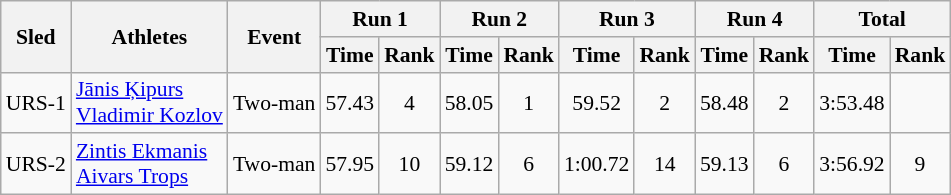<table class="wikitable" border="1" style="font-size:90%">
<tr>
<th rowspan="2">Sled</th>
<th rowspan="2">Athletes</th>
<th rowspan="2">Event</th>
<th colspan="2">Run 1</th>
<th colspan="2">Run 2</th>
<th colspan="2">Run 3</th>
<th colspan="2">Run 4</th>
<th colspan="2">Total</th>
</tr>
<tr>
<th>Time</th>
<th>Rank</th>
<th>Time</th>
<th>Rank</th>
<th>Time</th>
<th>Rank</th>
<th>Time</th>
<th>Rank</th>
<th>Time</th>
<th>Rank</th>
</tr>
<tr>
<td align="center">URS-1</td>
<td><a href='#'>Jānis Ķipurs</a><br><a href='#'>Vladimir Kozlov</a></td>
<td>Two-man</td>
<td align="center">57.43</td>
<td align="center">4</td>
<td align="center">58.05</td>
<td align="center">1</td>
<td align="center">59.52</td>
<td align="center">2</td>
<td align="center">58.48</td>
<td align="center">2</td>
<td align="center">3:53.48</td>
<td align="center"></td>
</tr>
<tr>
<td align="center">URS-2</td>
<td><a href='#'>Zintis Ekmanis</a><br><a href='#'>Aivars Trops</a></td>
<td>Two-man</td>
<td align="center">57.95</td>
<td align="center">10</td>
<td align="center">59.12</td>
<td align="center">6</td>
<td align="center">1:00.72</td>
<td align="center">14</td>
<td align="center">59.13</td>
<td align="center">6</td>
<td align="center">3:56.92</td>
<td align="center">9</td>
</tr>
</table>
